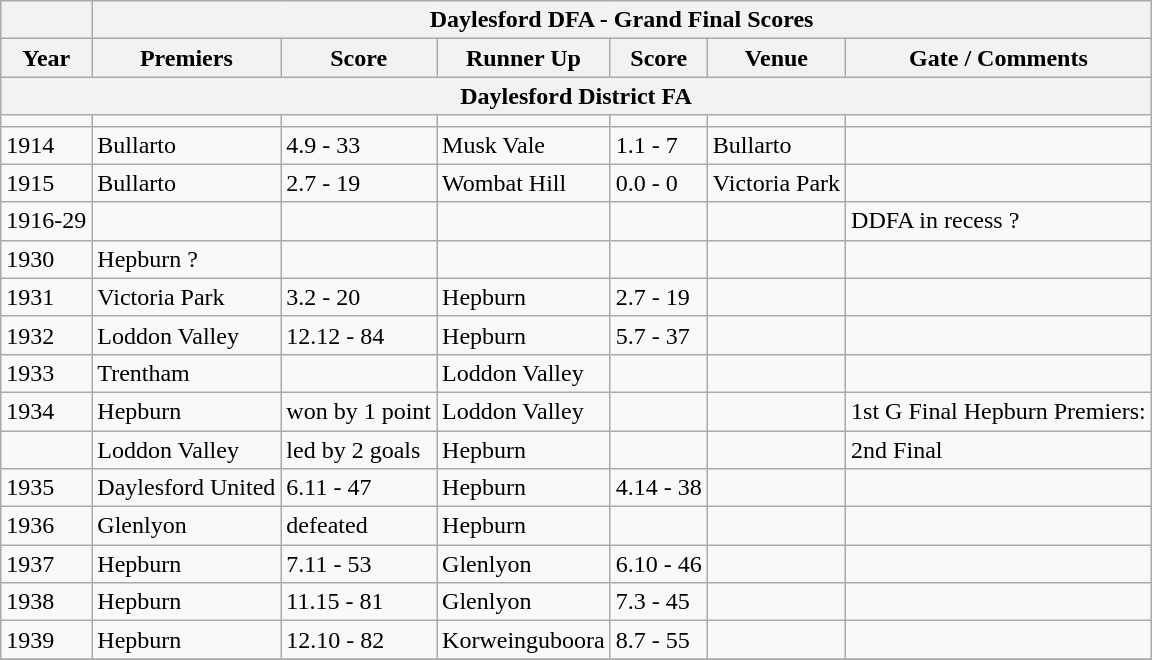<table class="wikitable collapsible collapsed">
<tr>
<th></th>
<th colspan=9>Daylesford DFA - Grand Final Scores</th>
</tr>
<tr>
<th>Year</th>
<th><span><strong>Premiers</strong></span></th>
<th>Score</th>
<th>Runner Up</th>
<th>Score</th>
<th>Venue</th>
<th>Gate / Comments</th>
</tr>
<tr>
<th colspan=10>Daylesford District FA</th>
</tr>
<tr>
<td></td>
<td></td>
<td></td>
<td></td>
<td></td>
<td></td>
<td></td>
</tr>
<tr>
<td>1914</td>
<td>Bullarto</td>
<td>4.9 - 33</td>
<td>Musk Vale</td>
<td>1.1 - 7</td>
<td>Bullarto</td>
<td></td>
</tr>
<tr>
<td>1915</td>
<td>Bullarto</td>
<td>2.7 - 19</td>
<td>Wombat Hill</td>
<td>0.0 - 0</td>
<td>Victoria Park</td>
<td></td>
</tr>
<tr>
<td>1916-29</td>
<td></td>
<td></td>
<td></td>
<td></td>
<td></td>
<td>DDFA in recess ?</td>
</tr>
<tr>
<td>1930</td>
<td>Hepburn ?</td>
<td></td>
<td></td>
<td></td>
<td></td>
<td></td>
</tr>
<tr>
<td>1931</td>
<td>Victoria Park</td>
<td>3.2 - 20</td>
<td>Hepburn</td>
<td>2.7 - 19</td>
<td></td>
<td></td>
</tr>
<tr>
<td>1932</td>
<td>Loddon Valley</td>
<td>12.12 - 84</td>
<td>Hepburn</td>
<td>5.7 - 37</td>
<td></td>
<td></td>
</tr>
<tr>
<td>1933</td>
<td>Trentham</td>
<td></td>
<td>Loddon Valley</td>
<td></td>
<td></td>
<td></td>
</tr>
<tr>
<td>1934</td>
<td>Hepburn</td>
<td>won by 1 point</td>
<td>Loddon Valley</td>
<td></td>
<td></td>
<td>1st G Final Hepburn Premiers:</td>
</tr>
<tr>
<td></td>
<td>Loddon Valley</td>
<td>led by 2 goals</td>
<td>Hepburn</td>
<td></td>
<td></td>
<td>2nd Final</td>
</tr>
<tr>
<td>1935</td>
<td>Daylesford United</td>
<td>6.11 - 47</td>
<td>Hepburn</td>
<td>4.14 - 38</td>
<td></td>
<td></td>
</tr>
<tr>
<td>1936</td>
<td>Glenlyon</td>
<td>defeated</td>
<td>Hepburn</td>
<td></td>
<td></td>
<td></td>
</tr>
<tr>
<td>1937</td>
<td>Hepburn</td>
<td>7.11 - 53</td>
<td>Glenlyon</td>
<td>6.10 - 46</td>
<td></td>
<td></td>
</tr>
<tr>
<td>1938</td>
<td>Hepburn</td>
<td>11.15 - 81</td>
<td>Glenlyon</td>
<td>7.3 - 45</td>
<td></td>
<td></td>
</tr>
<tr>
<td>1939</td>
<td>Hepburn</td>
<td>12.10 - 82</td>
<td>Korweinguboora</td>
<td>8.7 - 55</td>
<td></td>
<td></td>
</tr>
<tr>
</tr>
</table>
